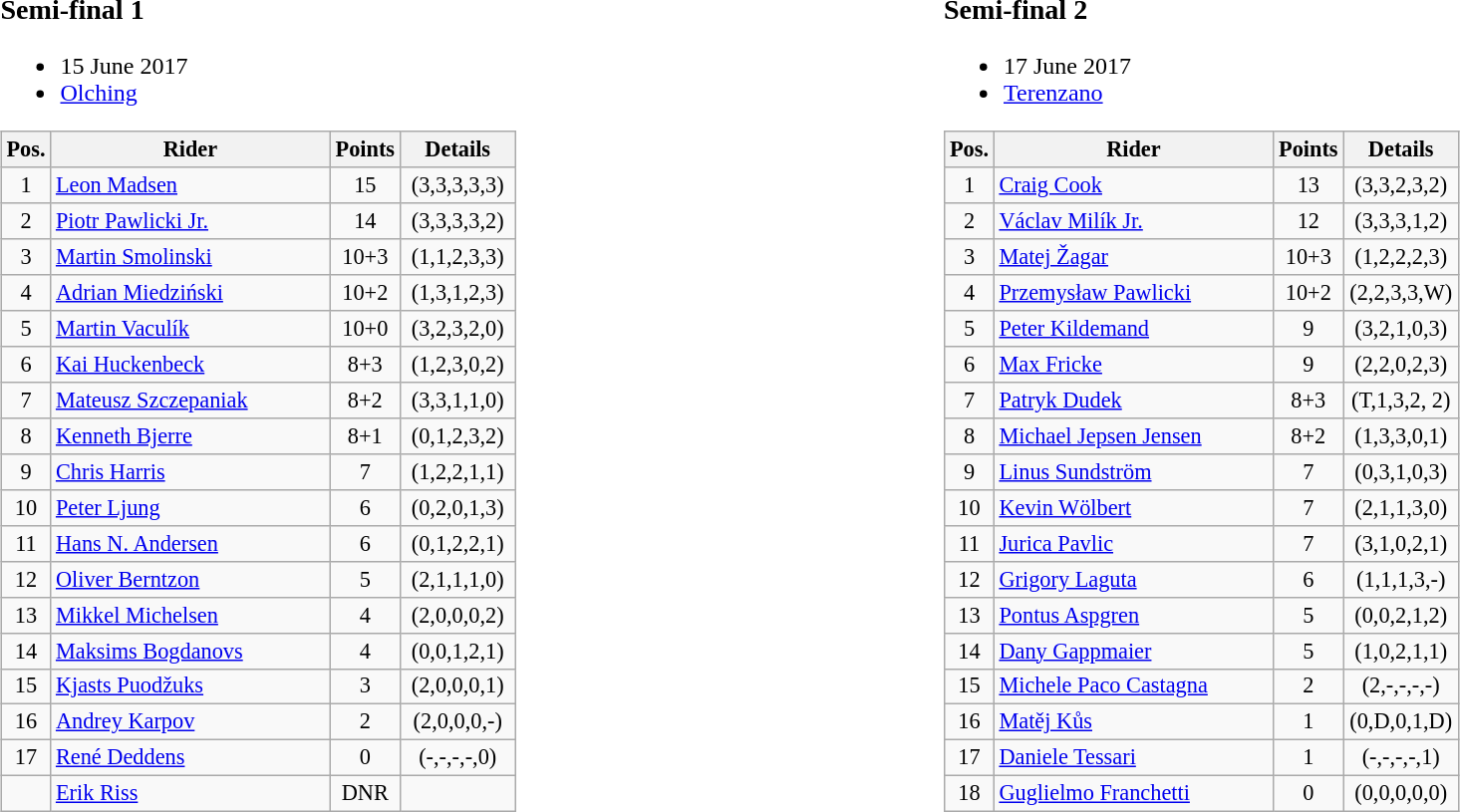<table width=100%>
<tr>
<td width=50% valign=top><br><h3>Semi-final 1</h3><ul><li>15 June 2017</li><li> <a href='#'>Olching</a></li></ul><table class=wikitable style="font-size:93%; text-align:center;">
<tr>
<th width=25px>Pos.</th>
<th width=180px>Rider</th>
<th width=40px>Points</th>
<th width=70px>Details</th>
</tr>
<tr>
<td>1</td>
<td style="text-align:left;"> <a href='#'>Leon Madsen</a></td>
<td>15</td>
<td>(3,3,3,3,3)</td>
</tr>
<tr>
<td>2</td>
<td style="text-align:left;"> <a href='#'>Piotr Pawlicki Jr.</a></td>
<td>14</td>
<td>(3,3,3,3,2)</td>
</tr>
<tr>
<td>3</td>
<td style="text-align:left;">  <a href='#'>Martin Smolinski</a></td>
<td>10+3</td>
<td>(1,1,2,3,3)</td>
</tr>
<tr>
<td>4</td>
<td style="text-align:left;"> <a href='#'>Adrian Miedziński</a></td>
<td>10+2</td>
<td>(1,3,1,2,3)</td>
</tr>
<tr>
<td>5</td>
<td style="text-align:left;"> <a href='#'>Martin Vaculík</a></td>
<td>10+0</td>
<td>(3,2,3,2,0)</td>
</tr>
<tr>
<td>6</td>
<td style="text-align:left;"> <a href='#'>Kai Huckenbeck</a></td>
<td>8+3</td>
<td>(1,2,3,0,2)</td>
</tr>
<tr>
<td>7</td>
<td style="text-align:left;"> <a href='#'>Mateusz Szczepaniak</a></td>
<td>8+2</td>
<td>(3,3,1,1,0)</td>
</tr>
<tr>
<td>8</td>
<td style="text-align:left;">  <a href='#'>Kenneth Bjerre</a></td>
<td>8+1</td>
<td>(0,1,2,3,2)</td>
</tr>
<tr>
<td>9</td>
<td style="text-align:left;"> <a href='#'>Chris Harris</a></td>
<td>7</td>
<td>(1,2,2,1,1)</td>
</tr>
<tr>
<td>10</td>
<td style="text-align:left;"> <a href='#'>Peter Ljung</a></td>
<td>6</td>
<td>(0,2,0,1,3)</td>
</tr>
<tr>
<td>11</td>
<td style="text-align:left;"> <a href='#'>Hans N. Andersen</a></td>
<td>6</td>
<td>(0,1,2,2,1)</td>
</tr>
<tr>
<td>12</td>
<td style="text-align:left;"> <a href='#'>Oliver Berntzon</a></td>
<td>5</td>
<td>(2,1,1,1,0)</td>
</tr>
<tr>
<td>13</td>
<td style="text-align:left;"> <a href='#'>Mikkel Michelsen</a></td>
<td>4</td>
<td>(2,0,0,0,2)</td>
</tr>
<tr>
<td>14</td>
<td style="text-align:left;"> <a href='#'>Maksims Bogdanovs</a></td>
<td>4</td>
<td>(0,0,1,2,1)</td>
</tr>
<tr>
<td>15</td>
<td style="text-align:left;"> <a href='#'>Kjasts Puodžuks</a></td>
<td>3</td>
<td>(2,0,0,0,1)</td>
</tr>
<tr>
<td>16</td>
<td style="text-align:left;"> <a href='#'>Andrey Karpov</a></td>
<td>2</td>
<td>(2,0,0,0,-)</td>
</tr>
<tr>
<td>17</td>
<td style="text-align:left;"> <a href='#'>René Deddens</a></td>
<td>0</td>
<td>(-,-,-,-,0)</td>
</tr>
<tr>
<td></td>
<td style="text-align:left;"> <a href='#'>Erik Riss</a></td>
<td>DNR</td>
<td></td>
</tr>
</table>
</td>
<td width=50% valign=top><br><h3>Semi-final 2</h3><ul><li>17 June 2017</li><li> <a href='#'>Terenzano</a></li></ul><table class=wikitable style="font-size:93%; text-align:center;">
<tr>
<th width=25px>Pos.</th>
<th width=180px>Rider</th>
<th width=40px>Points</th>
<th width=70px>Details</th>
</tr>
<tr>
<td>1</td>
<td style="text-align:left;">  <a href='#'>Craig Cook</a></td>
<td>13</td>
<td>(3,3,2,3,2)</td>
</tr>
<tr>
<td>2</td>
<td style="text-align:left;"> <a href='#'>Václav Milík Jr.</a></td>
<td>12</td>
<td>(3,3,3,1,2)</td>
</tr>
<tr>
<td>3</td>
<td style="text-align:left;"> <a href='#'>Matej Žagar</a></td>
<td>10+3</td>
<td>(1,2,2,2,3)</td>
</tr>
<tr>
<td>4</td>
<td style="text-align:left;"> <a href='#'>Przemysław Pawlicki</a></td>
<td>10+2</td>
<td>(2,2,3,3,W)</td>
</tr>
<tr>
<td>5</td>
<td style="text-align:left;"> <a href='#'>Peter Kildemand</a></td>
<td>9</td>
<td>(3,2,1,0,3)</td>
</tr>
<tr>
<td>6</td>
<td style="text-align:left;"> <a href='#'>Max Fricke</a></td>
<td>9</td>
<td>(2,2,0,2,3)</td>
</tr>
<tr>
<td>7</td>
<td style="text-align:left;"> <a href='#'>Patryk Dudek</a></td>
<td>8+3</td>
<td>(T,1,3,2, 2)</td>
</tr>
<tr>
<td>8</td>
<td style="text-align:left;"> <a href='#'>Michael Jepsen Jensen</a></td>
<td>8+2</td>
<td>(1,3,3,0,1)</td>
</tr>
<tr>
<td>9</td>
<td style="text-align:left;"> <a href='#'>Linus Sundström</a></td>
<td>7</td>
<td>(0,3,1,0,3)</td>
</tr>
<tr>
<td>10</td>
<td style="text-align:left;"> <a href='#'>Kevin Wölbert</a></td>
<td>7</td>
<td>(2,1,1,3,0)</td>
</tr>
<tr>
<td>11</td>
<td style="text-align:left;"> <a href='#'>Jurica Pavlic</a></td>
<td>7</td>
<td>(3,1,0,2,1)</td>
</tr>
<tr>
<td>12</td>
<td style="text-align:left;"> <a href='#'>Grigory Laguta</a></td>
<td>6</td>
<td>(1,1,1,3,-)</td>
</tr>
<tr>
<td>13</td>
<td style="text-align:left;"> <a href='#'>Pontus Aspgren</a></td>
<td>5</td>
<td>(0,0,2,1,2)</td>
</tr>
<tr>
<td>14</td>
<td style="text-align:left;"> <a href='#'>Dany Gappmaier</a></td>
<td>5</td>
<td>(1,0,2,1,1)</td>
</tr>
<tr>
<td>15</td>
<td style="text-align:left;"> <a href='#'>Michele Paco Castagna</a></td>
<td>2</td>
<td>(2,-,-,-,-)</td>
</tr>
<tr>
<td>16</td>
<td style="text-align:left;"> <a href='#'>Matěj Kůs</a></td>
<td>1</td>
<td>(0,D,0,1,D)</td>
</tr>
<tr>
<td>17</td>
<td style="text-align:left;"> <a href='#'>Daniele Tessari</a></td>
<td>1</td>
<td>(-,-,-,-,1)</td>
</tr>
<tr>
<td>18</td>
<td style="text-align:left;"> <a href='#'>Guglielmo Franchetti</a></td>
<td>0</td>
<td>(0,0,0,0,0)</td>
</tr>
</table>
</td>
</tr>
<tr>
</tr>
</table>
